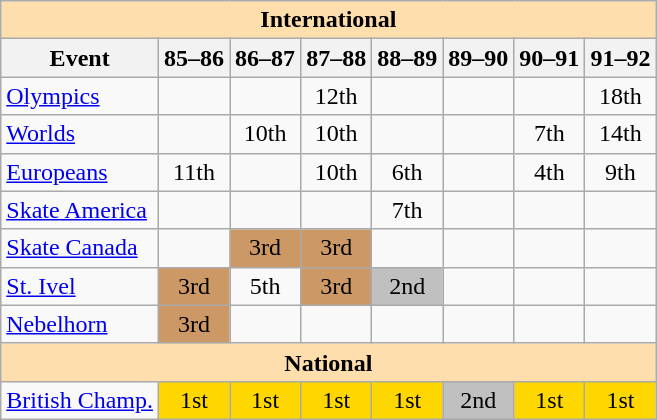<table class="wikitable" style="text-align:center">
<tr>
<th style="background-color: #ffdead; " colspan=8 align=center>International</th>
</tr>
<tr>
<th>Event</th>
<th>85–86</th>
<th>86–87</th>
<th>87–88</th>
<th>88–89</th>
<th>89–90</th>
<th>90–91</th>
<th>91–92</th>
</tr>
<tr>
<td align=left><a href='#'>Olympics</a></td>
<td></td>
<td></td>
<td>12th</td>
<td></td>
<td></td>
<td></td>
<td>18th</td>
</tr>
<tr>
<td align=left><a href='#'>Worlds</a></td>
<td></td>
<td>10th</td>
<td>10th</td>
<td></td>
<td></td>
<td>7th</td>
<td>14th</td>
</tr>
<tr>
<td align=left><a href='#'>Europeans</a></td>
<td>11th</td>
<td></td>
<td>10th</td>
<td>6th</td>
<td></td>
<td>4th</td>
<td>9th</td>
</tr>
<tr>
<td align=left><a href='#'>Skate America</a></td>
<td></td>
<td></td>
<td></td>
<td>7th</td>
<td></td>
<td></td>
<td></td>
</tr>
<tr>
<td align=left><a href='#'>Skate Canada</a></td>
<td></td>
<td bgcolor=cc9966>3rd</td>
<td bgcolor=cc9966>3rd</td>
<td></td>
<td></td>
<td></td>
<td></td>
</tr>
<tr>
<td align=left><a href='#'>St. Ivel</a></td>
<td bgcolor=cc9966>3rd</td>
<td>5th</td>
<td bgcolor=cc9966>3rd</td>
<td bgcolor=silver>2nd</td>
<td></td>
<td></td>
<td></td>
</tr>
<tr>
<td align=left><a href='#'>Nebelhorn</a></td>
<td bgcolor=cc9966>3rd</td>
<td></td>
<td></td>
<td></td>
<td></td>
<td></td>
<td></td>
</tr>
<tr>
<th style="background-color: #ffdead; " colspan=8 align=center>National</th>
</tr>
<tr>
<td align=left><a href='#'>British Champ.</a></td>
<td bgcolor=gold>1st</td>
<td bgcolor=gold>1st</td>
<td bgcolor=gold>1st</td>
<td bgcolor=gold>1st</td>
<td bgcolor=silver>2nd</td>
<td bgcolor=gold>1st</td>
<td bgcolor=gold>1st</td>
</tr>
</table>
